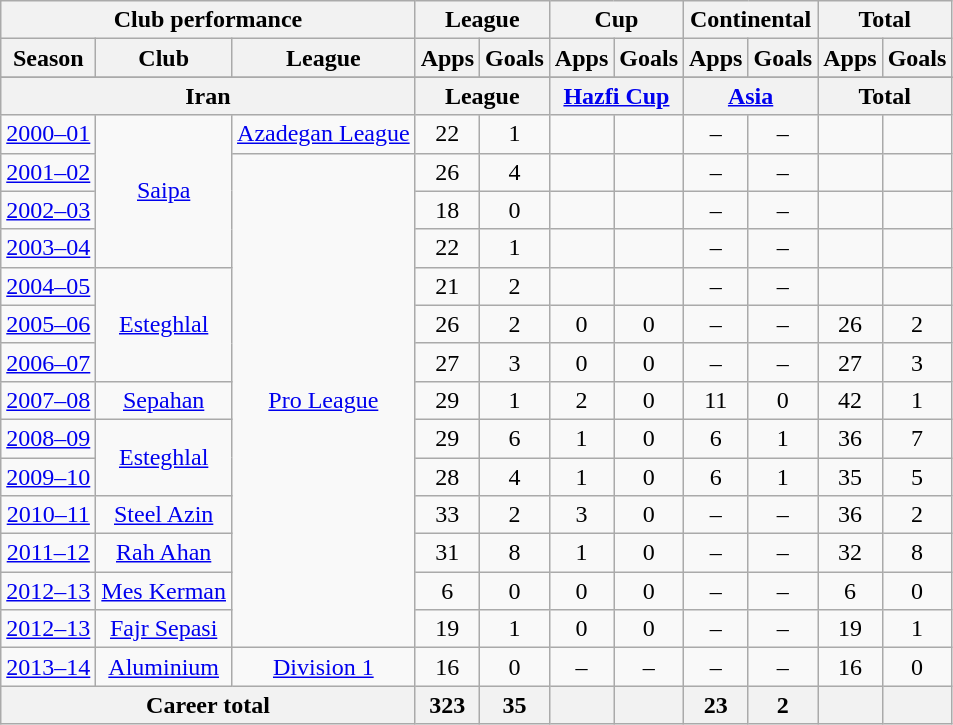<table class="wikitable" style="text-align:center">
<tr>
<th colspan=3>Club performance</th>
<th colspan=2>League</th>
<th colspan=2>Cup</th>
<th colspan=2>Continental</th>
<th colspan=2>Total</th>
</tr>
<tr>
<th>Season</th>
<th>Club</th>
<th>League</th>
<th>Apps</th>
<th>Goals</th>
<th>Apps</th>
<th>Goals</th>
<th>Apps</th>
<th>Goals</th>
<th>Apps</th>
<th>Goals</th>
</tr>
<tr>
</tr>
<tr>
<th colspan=3>Iran</th>
<th colspan=2>League</th>
<th colspan=2><a href='#'>Hazfi Cup</a></th>
<th colspan=2><a href='#'>Asia</a></th>
<th colspan=2>Total</th>
</tr>
<tr>
<td><a href='#'>2000–01</a></td>
<td rowspan="4"><a href='#'>Saipa</a></td>
<td rowspan="1"><a href='#'>Azadegan League</a></td>
<td>22</td>
<td>1</td>
<td></td>
<td></td>
<td>–</td>
<td>–</td>
<td></td>
<td></td>
</tr>
<tr>
<td><a href='#'>2001–02</a></td>
<td rowspan="13"><a href='#'>Pro League</a></td>
<td>26</td>
<td>4</td>
<td></td>
<td></td>
<td>–</td>
<td>–</td>
<td></td>
<td></td>
</tr>
<tr>
<td><a href='#'>2002–03</a></td>
<td>18</td>
<td>0</td>
<td></td>
<td></td>
<td>–</td>
<td>–</td>
<td></td>
<td></td>
</tr>
<tr>
<td><a href='#'>2003–04</a></td>
<td>22</td>
<td>1</td>
<td></td>
<td></td>
<td>–</td>
<td>–</td>
<td></td>
<td></td>
</tr>
<tr>
<td><a href='#'>2004–05</a></td>
<td rowspan="3"><a href='#'>Esteghlal</a></td>
<td>21</td>
<td>2</td>
<td></td>
<td></td>
<td>–</td>
<td>–</td>
<td></td>
<td></td>
</tr>
<tr>
<td><a href='#'>2005–06</a></td>
<td>26</td>
<td>2</td>
<td>0</td>
<td>0</td>
<td>–</td>
<td>–</td>
<td>26</td>
<td>2</td>
</tr>
<tr>
<td><a href='#'>2006–07</a></td>
<td>27</td>
<td>3</td>
<td>0</td>
<td>0</td>
<td>–</td>
<td>–</td>
<td>27</td>
<td>3</td>
</tr>
<tr>
<td><a href='#'>2007–08</a></td>
<td><a href='#'>Sepahan</a></td>
<td>29</td>
<td>1</td>
<td>2</td>
<td>0</td>
<td>11</td>
<td>0</td>
<td>42</td>
<td>1</td>
</tr>
<tr>
<td><a href='#'>2008–09</a></td>
<td rowspan="2"><a href='#'>Esteghlal</a></td>
<td>29</td>
<td>6</td>
<td>1</td>
<td>0</td>
<td>6</td>
<td>1</td>
<td>36</td>
<td>7</td>
</tr>
<tr>
<td><a href='#'>2009–10</a></td>
<td>28</td>
<td>4</td>
<td>1</td>
<td>0</td>
<td>6</td>
<td>1</td>
<td>35</td>
<td>5</td>
</tr>
<tr>
<td><a href='#'>2010–11</a></td>
<td><a href='#'>Steel Azin</a></td>
<td>33</td>
<td>2</td>
<td>3</td>
<td>0</td>
<td>–</td>
<td>–</td>
<td>36</td>
<td>2</td>
</tr>
<tr>
<td><a href='#'>2011–12</a></td>
<td><a href='#'>Rah Ahan</a></td>
<td>31</td>
<td>8</td>
<td>1</td>
<td>0</td>
<td>–</td>
<td>–</td>
<td>32</td>
<td>8</td>
</tr>
<tr>
<td><a href='#'>2012–13</a></td>
<td><a href='#'>Mes Kerman</a></td>
<td>6</td>
<td>0</td>
<td>0</td>
<td>0</td>
<td>–</td>
<td>–</td>
<td>6</td>
<td>0</td>
</tr>
<tr>
<td><a href='#'>2012–13</a></td>
<td><a href='#'>Fajr Sepasi</a></td>
<td>19</td>
<td>1</td>
<td>0</td>
<td>0</td>
<td>–</td>
<td>–</td>
<td>19</td>
<td>1</td>
</tr>
<tr>
<td><a href='#'>2013–14</a></td>
<td><a href='#'>Aluminium</a></td>
<td><a href='#'>Division 1</a></td>
<td>16</td>
<td>0</td>
<td>–</td>
<td>–</td>
<td>–</td>
<td>–</td>
<td>16</td>
<td>0</td>
</tr>
<tr>
<th colspan=3>Career total</th>
<th>323</th>
<th>35</th>
<th></th>
<th></th>
<th>23</th>
<th>2</th>
<th></th>
<th></th>
</tr>
</table>
